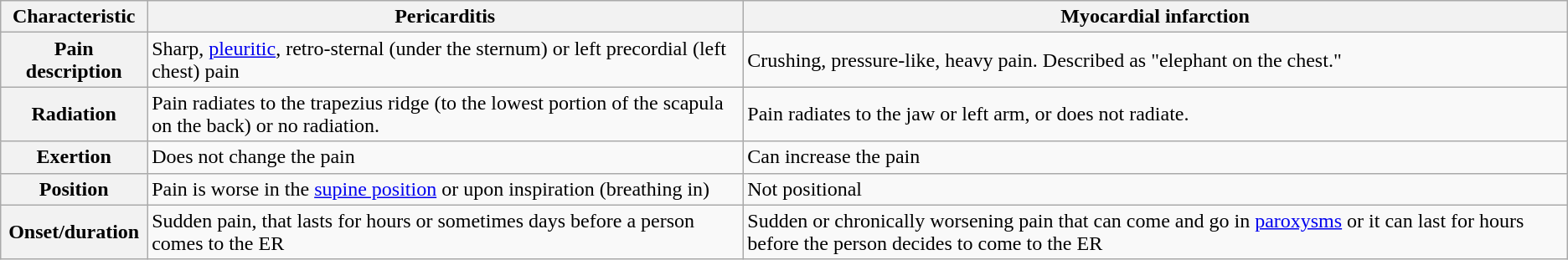<table class="wikitable">
<tr>
<th scope="col">Characteristic</th>
<th scope="col">Pericarditis</th>
<th scope="col">Myocardial infarction</th>
</tr>
<tr>
<th scope="row">Pain description</th>
<td>Sharp, <a href='#'>pleuritic</a>, retro-sternal (under the sternum) or left precordial (left chest) pain</td>
<td>Crushing, pressure-like, heavy pain. Described as "elephant on the chest."</td>
</tr>
<tr>
<th scope="row">Radiation</th>
<td>Pain radiates to the trapezius ridge (to the lowest portion of the scapula on the back) or no radiation.</td>
<td>Pain radiates to the jaw or left arm, or does not radiate.</td>
</tr>
<tr>
<th scope="row">Exertion</th>
<td>Does not change the pain</td>
<td>Can increase the pain</td>
</tr>
<tr>
<th scope="row">Position</th>
<td>Pain is worse in the <a href='#'>supine position</a> or upon inspiration (breathing in)</td>
<td>Not positional</td>
</tr>
<tr>
<th scope="row">Onset/duration</th>
<td>Sudden pain, that lasts for hours or sometimes days before a person comes to the ER</td>
<td>Sudden or chronically worsening pain that can come and go in <a href='#'>paroxysms</a> or it can last for hours before the person decides to come to the ER</td>
</tr>
</table>
